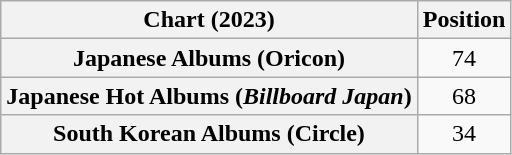<table class="wikitable sortable plainrowheaders" style="text-align:center">
<tr>
<th scope="col">Chart (2023)</th>
<th scope="col">Position</th>
</tr>
<tr>
<th scope="row">Japanese Albums (Oricon)</th>
<td>74</td>
</tr>
<tr>
<th scope="row">Japanese Hot Albums (<em>Billboard Japan</em>)</th>
<td>68</td>
</tr>
<tr>
<th scope="row">South Korean Albums (Circle)</th>
<td>34</td>
</tr>
</table>
